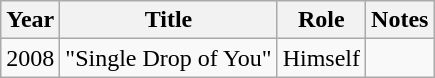<table class="wikitable">
<tr>
<th>Year</th>
<th>Title</th>
<th>Role</th>
<th>Notes</th>
</tr>
<tr>
<td>2008</td>
<td>"Single Drop of You"</td>
<td>Himself</td>
<td></td>
</tr>
</table>
